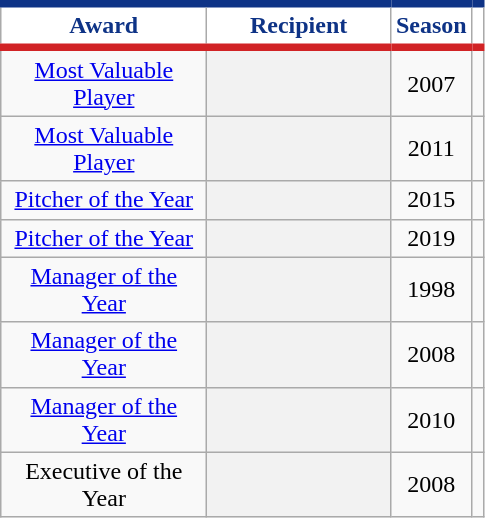<table class="wikitable sortable plainrowheaders" style="text-align:center">
<tr>
<th width="130px" scope="col" style="background-color:#ffffff; border-top:#0E3386 5px solid; border-bottom:#D12325 5px solid; color:#0E3386">Award</th>
<th width="115px" scope="col" style="background-color:#ffffff; border-top:#0E3386 5px solid; border-bottom:#D12325 5px solid; color:#0E3386">Recipient</th>
<th scope="col" style="background-color:#ffffff; border-top:#0E3386 5px solid; border-bottom:#D12325 5px solid; color:#0E3386">Season</th>
<th class="unsortable" scope="col" style="background-color:#ffffff; border-top:#0E3386 5px solid; border-bottom:#D12325 5px solid; color:#0E3386"></th>
</tr>
<tr>
<td><a href='#'>Most Valuable Player</a></td>
<th scope="row" style="text-align:center"></th>
<td>2007</td>
<td></td>
</tr>
<tr>
<td><a href='#'>Most Valuable Player</a></td>
<th scope="row" style="text-align:center"></th>
<td>2011</td>
<td></td>
</tr>
<tr>
<td><a href='#'>Pitcher of the Year</a></td>
<th scope="row" style="text-align:center"></th>
<td>2015</td>
<td></td>
</tr>
<tr>
<td><a href='#'>Pitcher of the Year</a></td>
<th scope="row" style="text-align:center"></th>
<td>2019</td>
<td></td>
</tr>
<tr>
<td><a href='#'>Manager of the Year</a></td>
<th scope="row" style="text-align:center"></th>
<td>1998</td>
<td></td>
</tr>
<tr>
<td><a href='#'>Manager of the Year</a></td>
<th scope="row" style="text-align:center"></th>
<td>2008</td>
<td></td>
</tr>
<tr>
<td><a href='#'>Manager of the Year</a></td>
<th scope="row" style="text-align:center"></th>
<td>2010</td>
<td></td>
</tr>
<tr>
<td>Executive of the Year</td>
<th scope="row" style="text-align:center"></th>
<td>2008</td>
<td></td>
</tr>
</table>
